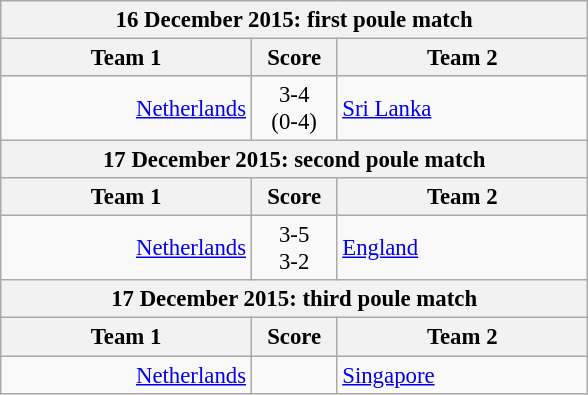<table class="wikitable" style="text-align: center; font-size:95% ">
<tr>
<th colspan=3>16 December 2015: first poule match</th>
</tr>
<tr>
<th align="right" width="160">Team 1</th>
<th width="50">Score</th>
<th align="left" width="160">Team 2</th>
</tr>
<tr>
<td align=right><a href='#'>Netherlands</a></td>
<td align=center>3-4<br>(0-4)</td>
<td align=left><a href='#'>Sri Lanka</a></td>
</tr>
<tr>
<th colspan=3>17 December 2015: second poule match</th>
</tr>
<tr>
<th align="right" width="160">Team 1</th>
<th width="50">Score</th>
<th align="left" width="160">Team 2</th>
</tr>
<tr>
<td align=right><a href='#'>Netherlands</a></td>
<td align=center>3-5<br>3-2</td>
<td align=left><a href='#'>England</a></td>
</tr>
<tr>
<th colspan=3>17 December 2015: third poule match</th>
</tr>
<tr>
<th align="right" width="160">Team 1</th>
<th width="50">Score</th>
<th align="left" width="160">Team 2</th>
</tr>
<tr>
<td align=right><a href='#'>Netherlands</a></td>
<td align=center></td>
<td align=left><a href='#'>Singapore</a></td>
</tr>
</table>
